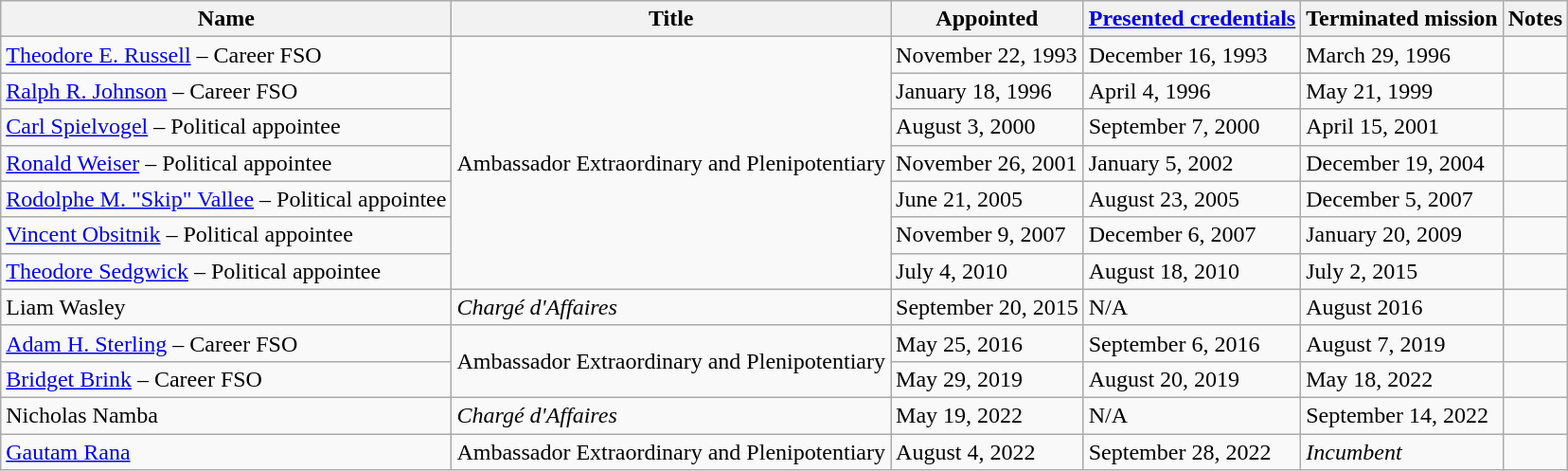<table class="wikitable">
<tr>
<th>Name</th>
<th>Title</th>
<th>Appointed</th>
<th><a href='#'>Presented credentials</a></th>
<th>Terminated mission</th>
<th>Notes</th>
</tr>
<tr>
<td><a href='#'>Theodore E. Russell</a> – Career FSO</td>
<td rowspan="7">Ambassador Extraordinary and Plenipotentiary</td>
<td>November 22, 1993</td>
<td>December 16, 1993</td>
<td>March 29, 1996</td>
<td></td>
</tr>
<tr>
<td><a href='#'>Ralph R. Johnson</a> – Career FSO</td>
<td>January 18, 1996</td>
<td>April 4, 1996</td>
<td>May 21, 1999</td>
<td></td>
</tr>
<tr>
<td><a href='#'>Carl Spielvogel</a> – Political appointee</td>
<td>August 3, 2000</td>
<td>September 7, 2000</td>
<td>April 15, 2001</td>
<td></td>
</tr>
<tr>
<td><a href='#'>Ronald Weiser</a> – Political appointee</td>
<td>November 26, 2001</td>
<td>January 5, 2002</td>
<td>December 19, 2004</td>
<td></td>
</tr>
<tr>
<td><a href='#'>Rodolphe M. "Skip" Vallee</a> – Political appointee</td>
<td>June 21, 2005</td>
<td>August 23, 2005</td>
<td>December 5, 2007</td>
<td></td>
</tr>
<tr>
<td><a href='#'>Vincent Obsitnik</a> – Political appointee</td>
<td>November 9, 2007</td>
<td>December 6, 2007</td>
<td>January 20, 2009</td>
<td></td>
</tr>
<tr>
<td><a href='#'>Theodore Sedgwick</a> – Political appointee</td>
<td>July 4, 2010</td>
<td>August 18, 2010</td>
<td>July 2, 2015</td>
<td></td>
</tr>
<tr>
<td>Liam Wasley</td>
<td><em>Chargé d'Affaires</em></td>
<td>September 20, 2015</td>
<td>N/A</td>
<td>August 2016</td>
<td></td>
</tr>
<tr>
<td><a href='#'>Adam H. Sterling</a> – Career FSO</td>
<td rowspan="2">Ambassador Extraordinary and Plenipotentiary</td>
<td>May 25, 2016</td>
<td>September 6, 2016</td>
<td>August 7, 2019</td>
<td></td>
</tr>
<tr>
<td><a href='#'>Bridget Brink</a> – Career FSO</td>
<td>May 29, 2019</td>
<td>August 20, 2019</td>
<td>May 18, 2022</td>
<td></td>
</tr>
<tr>
<td>Nicholas Namba</td>
<td><em>Chargé d'Affaires</em></td>
<td>May 19, 2022</td>
<td>N/A</td>
<td>September 14, 2022</td>
<td></td>
</tr>
<tr>
<td><a href='#'>Gautam Rana</a></td>
<td>Ambassador Extraordinary and Plenipotentiary</td>
<td>August 4, 2022</td>
<td>September 28, 2022</td>
<td><em>Incumbent</em></td>
<td></td>
</tr>
</table>
